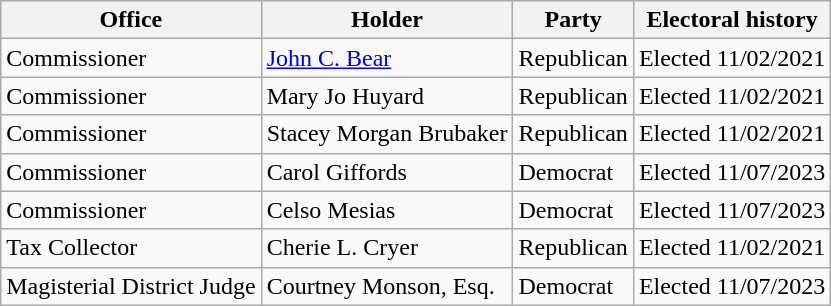<table class="wikitable">
<tr>
<th>Office</th>
<th>Holder</th>
<th>Party</th>
<th>Electoral history</th>
</tr>
<tr>
<td>Commissioner</td>
<td><a href='#'>John C. Bear</a></td>
<td>Republican</td>
<td>Elected 11/02/2021 </td>
</tr>
<tr>
<td>Commissioner</td>
<td>Mary Jo Huyard</td>
<td>Republican</td>
<td>Elected 11/02/2021 </td>
</tr>
<tr>
<td>Commissioner</td>
<td>Stacey Morgan Brubaker</td>
<td>Republican</td>
<td>Elected 11/02/2021 </td>
</tr>
<tr>
<td>Commissioner</td>
<td>Carol Giffords</td>
<td>Democrat</td>
<td>Elected 11/07/2023 </td>
</tr>
<tr>
<td>Commissioner</td>
<td>Celso Mesias</td>
<td>Democrat</td>
<td>Elected 11/07/2023 </td>
</tr>
<tr>
<td>Tax Collector</td>
<td>Cherie L. Cryer</td>
<td>Republican</td>
<td>Elected 11/02/2021 </td>
</tr>
<tr>
<td>Magisterial District Judge</td>
<td>Courtney Monson, Esq.</td>
<td>Democrat</td>
<td>Elected 11/07/2023 </td>
</tr>
</table>
